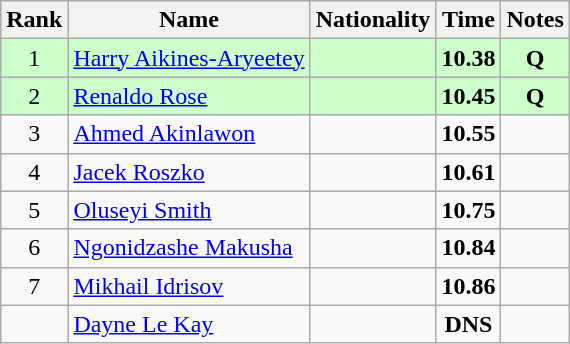<table class="wikitable sortable" style="text-align:center">
<tr>
<th>Rank</th>
<th>Name</th>
<th>Nationality</th>
<th>Time</th>
<th>Notes</th>
</tr>
<tr bgcolor=ccffcc>
<td>1</td>
<td align=left><a href='#'>Harry Aikines-Aryeetey</a></td>
<td align=left></td>
<td><strong>10.38</strong></td>
<td><strong>Q</strong></td>
</tr>
<tr bgcolor=ccffcc>
<td>2</td>
<td align=left><a href='#'>Renaldo Rose</a></td>
<td align=left></td>
<td><strong>10.45</strong></td>
<td><strong>Q</strong></td>
</tr>
<tr>
<td>3</td>
<td align=left><a href='#'>Ahmed Akinlawon</a></td>
<td align=left></td>
<td><strong>10.55</strong></td>
<td></td>
</tr>
<tr>
<td>4</td>
<td align=left><a href='#'>Jacek Roszko</a></td>
<td align=left></td>
<td><strong>10.61</strong></td>
<td></td>
</tr>
<tr>
<td>5</td>
<td align=left><a href='#'>Oluseyi Smith</a></td>
<td align=left></td>
<td><strong>10.75</strong></td>
<td></td>
</tr>
<tr>
<td>6</td>
<td align=left><a href='#'>Ngonidzashe Makusha</a></td>
<td align=left></td>
<td><strong>10.84</strong></td>
<td></td>
</tr>
<tr>
<td>7</td>
<td align=left><a href='#'>Mikhail Idrisov</a></td>
<td align=left></td>
<td><strong>10.86</strong></td>
<td></td>
</tr>
<tr>
<td></td>
<td align=left><a href='#'>Dayne Le Kay</a></td>
<td align=left></td>
<td><strong>DNS</strong></td>
<td></td>
</tr>
</table>
